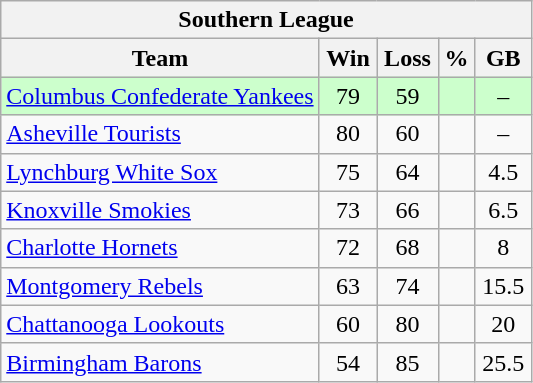<table class="wikitable">
<tr>
<th colspan="5">Southern League</th>
</tr>
<tr>
<th width="60%">Team</th>
<th>Win</th>
<th>Loss</th>
<th>%</th>
<th>GB</th>
</tr>
<tr align=center bgcolor=ccffcc>
<td align=left><a href='#'>Columbus Confederate Yankees</a></td>
<td>79</td>
<td>59</td>
<td></td>
<td>–</td>
</tr>
<tr align=center>
<td align=left><a href='#'>Asheville Tourists</a></td>
<td>80</td>
<td>60</td>
<td></td>
<td>–</td>
</tr>
<tr align=center>
<td align=left><a href='#'>Lynchburg White Sox</a></td>
<td>75</td>
<td>64</td>
<td></td>
<td>4.5</td>
</tr>
<tr align=center>
<td align=left><a href='#'>Knoxville Smokies</a></td>
<td>73</td>
<td>66</td>
<td></td>
<td>6.5</td>
</tr>
<tr align=center>
<td align=left><a href='#'>Charlotte Hornets</a></td>
<td>72</td>
<td>68</td>
<td></td>
<td>8</td>
</tr>
<tr align=center>
<td align=left><a href='#'>Montgomery Rebels</a></td>
<td>63</td>
<td>74</td>
<td></td>
<td>15.5</td>
</tr>
<tr align=center>
<td align=left><a href='#'>Chattanooga Lookouts</a></td>
<td>60</td>
<td>80</td>
<td></td>
<td>20</td>
</tr>
<tr align=center>
<td align=left><a href='#'>Birmingham Barons</a></td>
<td>54</td>
<td>85</td>
<td></td>
<td>25.5</td>
</tr>
</table>
